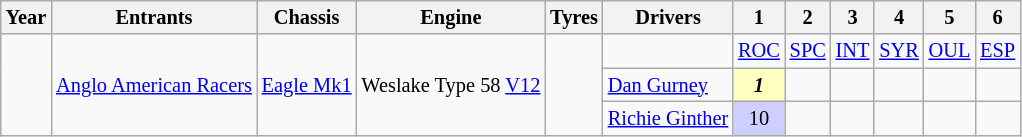<table class="wikitable" style="text-align:center; font-size:85%">
<tr>
<th>Year</th>
<th>Entrants</th>
<th>Chassis</th>
<th>Engine</th>
<th>Tyres</th>
<th>Drivers</th>
<th>1</th>
<th>2</th>
<th>3</th>
<th>4</th>
<th>5</th>
<th>6</th>
</tr>
<tr>
<td rowspan=3></td>
<td rowspan=3><a href='#'>Anglo American Racers</a></td>
<td rowspan=3><a href='#'>Eagle Mk1</a></td>
<td rowspan=3>Weslake Type 58 <a href='#'>V12</a></td>
<td rowspan=3></td>
<td></td>
<td><a href='#'>ROC</a></td>
<td><a href='#'>SPC</a></td>
<td><a href='#'>INT</a></td>
<td><a href='#'>SYR</a></td>
<td><a href='#'>OUL</a></td>
<td><a href='#'>ESP</a></td>
</tr>
<tr>
<td align="left"> <a href='#'>Dan Gurney</a></td>
<td style="background:#FFFFBF;"><strong><em>1</em></strong></td>
<td></td>
<td></td>
<td></td>
<td></td>
<td></td>
</tr>
<tr>
<td align="left"> <a href='#'>Richie Ginther</a></td>
<td style="background:#CFCFFF;">10</td>
<td></td>
<td></td>
<td></td>
<td></td>
<td></td>
</tr>
</table>
